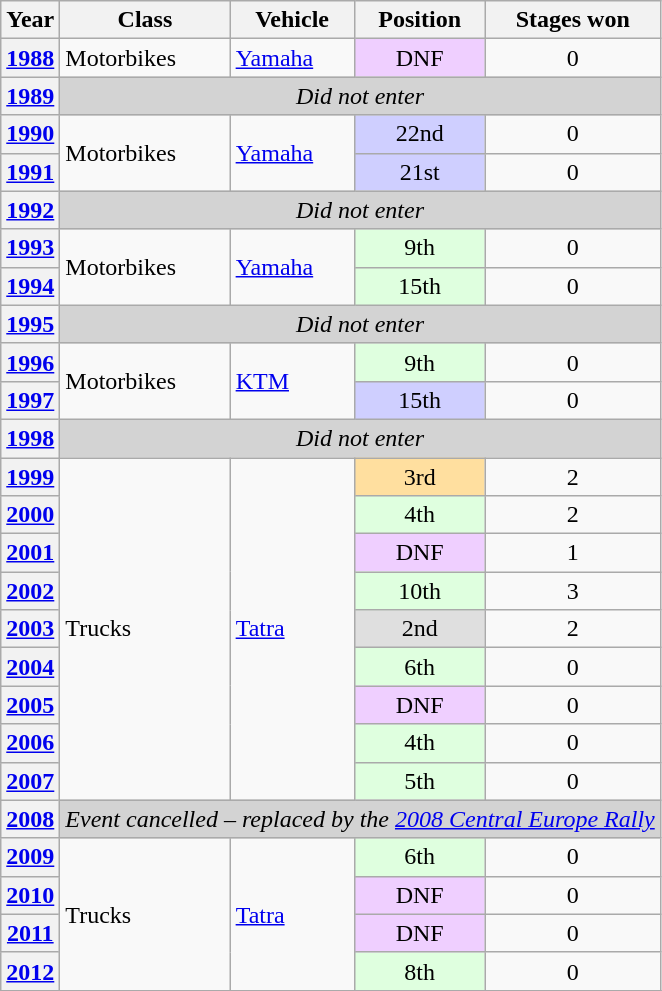<table class="wikitable">
<tr>
<th>Year</th>
<th>Class</th>
<th>Vehicle</th>
<th>Position</th>
<th>Stages won</th>
</tr>
<tr>
<th><a href='#'>1988</a></th>
<td rowspan=1>Motorbikes</td>
<td rowspan=1> <a href='#'>Yamaha</a></td>
<td align="center" style="background:#EFCFFF;">DNF</td>
<td align="center">0</td>
</tr>
<tr>
<th><a href='#'>1989</a></th>
<td align=center colspan=4 style="background:lightgrey;"><em>Did not enter</em></td>
</tr>
<tr>
<th><a href='#'>1990</a></th>
<td rowspan=2>Motorbikes</td>
<td rowspan=2> <a href='#'>Yamaha</a></td>
<td align="center" style="background:#CFCFFF;">22nd</td>
<td align="center">0</td>
</tr>
<tr>
<th><a href='#'>1991</a></th>
<td align="center" style="background:#CFCFFF;">21st</td>
<td align="center">0</td>
</tr>
<tr>
<th><a href='#'>1992</a></th>
<td align=center colspan=4 style="background:lightgrey;"><em>Did not enter</em></td>
</tr>
<tr>
<th><a href='#'>1993</a></th>
<td rowspan=2>Motorbikes</td>
<td rowspan=2> <a href='#'>Yamaha</a></td>
<td align="center" style="background:#DFFFDF;">9th</td>
<td align="center">0</td>
</tr>
<tr>
<th><a href='#'>1994</a></th>
<td align="center" style="background:#DFFFDF;">15th</td>
<td align="center">0</td>
</tr>
<tr>
<th><a href='#'>1995</a></th>
<td align=center colspan=4 style="background:lightgrey;"><em>Did not enter</em></td>
</tr>
<tr>
<th><a href='#'>1996</a></th>
<td rowspan=2>Motorbikes</td>
<td rowspan=2> <a href='#'>KTM</a></td>
<td align="center" style="background:#DFFFDF;">9th</td>
<td align="center">0</td>
</tr>
<tr>
<th><a href='#'>1997</a></th>
<td align="center" style="background:#CFCFFF;">15th</td>
<td align="center">0</td>
</tr>
<tr>
<th><a href='#'>1998</a></th>
<td align=center colspan=4 style="background:lightgrey;"><em>Did not enter</em></td>
</tr>
<tr>
<th><a href='#'>1999</a></th>
<td rowspan=9>Trucks</td>
<td rowspan=9> <a href='#'>Tatra</a></td>
<td align="center" style="background:#FFDF9F;">3rd</td>
<td align="center">2</td>
</tr>
<tr>
<th><a href='#'>2000</a></th>
<td align="center" style="background:#DFFFDF;">4th</td>
<td align="center">2</td>
</tr>
<tr>
<th><a href='#'>2001</a></th>
<td align="center" style="background:#EFCFFF;">DNF</td>
<td align="center">1</td>
</tr>
<tr>
<th><a href='#'>2002</a></th>
<td align="center" style="background:#DFFFDF;">10th</td>
<td align="center">3</td>
</tr>
<tr>
<th><a href='#'>2003</a></th>
<td align="center" style="background:#DFDFDF;">2nd</td>
<td align="center">2</td>
</tr>
<tr>
<th><a href='#'>2004</a></th>
<td align="center" style="background:#DFFFDF;">6th</td>
<td align="center">0</td>
</tr>
<tr>
<th><a href='#'>2005</a></th>
<td align="center" style="background:#EFCFFF;">DNF</td>
<td align="center">0</td>
</tr>
<tr>
<th><a href='#'>2006</a></th>
<td align="center" style="background:#DFFFDF;">4th</td>
<td align="center">0</td>
</tr>
<tr>
<th><a href='#'>2007</a></th>
<td align="center" style="background:#DFFFDF;">5th</td>
<td align="center">0</td>
</tr>
<tr>
<th><a href='#'>2008</a></th>
<td colspan=4 align=center style="background:lightgrey;"><em>Event cancelled – replaced by the <a href='#'>2008 Central Europe Rally</a></em></td>
</tr>
<tr>
<th><a href='#'>2009</a></th>
<td rowspan=4>Trucks</td>
<td rowspan=4> <a href='#'>Tatra</a></td>
<td align="center" style="background:#DFFFDF;">6th</td>
<td align="center">0</td>
</tr>
<tr>
<th><a href='#'>2010</a></th>
<td align="center" style="background:#EFCFFF;">DNF</td>
<td align="center">0</td>
</tr>
<tr>
<th><a href='#'>2011</a></th>
<td align="center" style="background:#EFCFFF;">DNF</td>
<td align="center">0</td>
</tr>
<tr>
<th><a href='#'>2012</a></th>
<td align="center" style="background:#DFFFDF;">8th</td>
<td align="center">0</td>
</tr>
<tr>
</tr>
</table>
